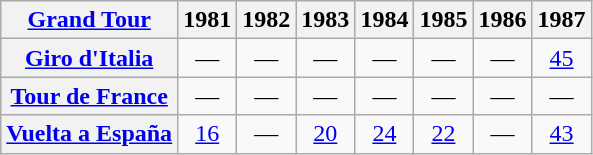<table class="wikitable plainrowheaders">
<tr>
<th scope="col"><a href='#'>Grand Tour</a></th>
<th scope="col">1981</th>
<th scope="col">1982</th>
<th scope="col">1983</th>
<th scope="col">1984</th>
<th scope="col">1985</th>
<th scope="col">1986</th>
<th scope="col">1987</th>
</tr>
<tr style="text-align:center;">
<th scope="row"> <a href='#'>Giro d'Italia</a></th>
<td>—</td>
<td>—</td>
<td>—</td>
<td>—</td>
<td>—</td>
<td>—</td>
<td><a href='#'>45</a></td>
</tr>
<tr style="text-align:center;">
<th scope="row"> <a href='#'>Tour de France</a></th>
<td>—</td>
<td>—</td>
<td>—</td>
<td>—</td>
<td>—</td>
<td>—</td>
<td>—</td>
</tr>
<tr style="text-align:center;">
<th scope="row"> <a href='#'>Vuelta a España</a></th>
<td><a href='#'>16</a></td>
<td>—</td>
<td><a href='#'>20</a></td>
<td><a href='#'>24</a></td>
<td><a href='#'>22</a></td>
<td>—</td>
<td><a href='#'>43</a></td>
</tr>
</table>
